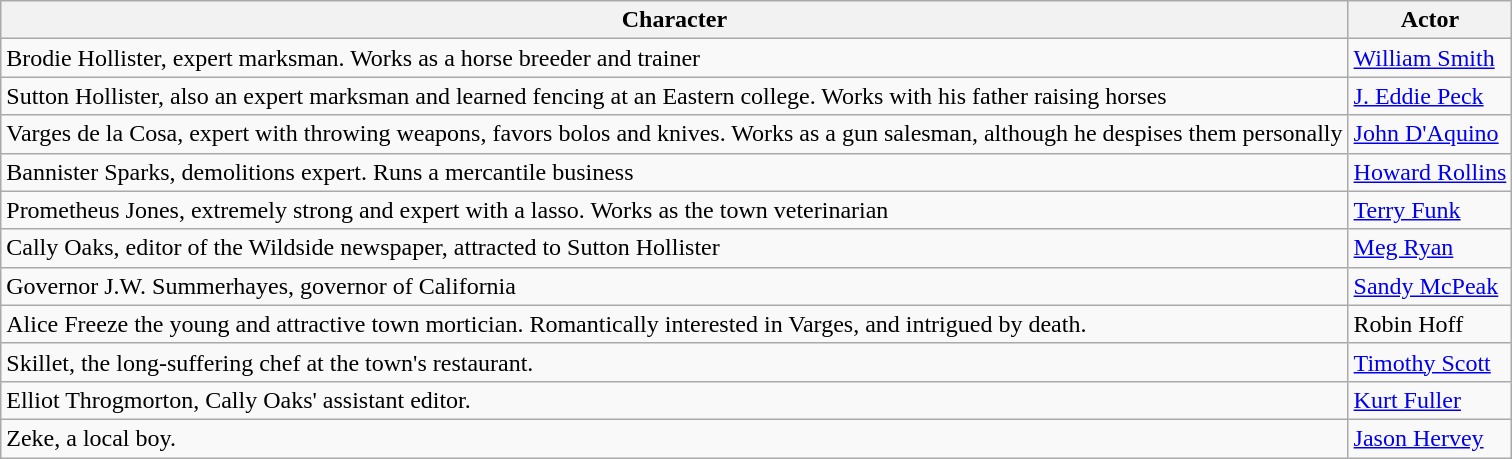<table class="wikitable">
<tr>
<th>Character</th>
<th>Actor</th>
</tr>
<tr>
<td>Brodie Hollister, expert marksman. Works as a horse breeder and trainer</td>
<td><a href='#'>William Smith</a></td>
</tr>
<tr>
<td>Sutton Hollister, also an expert marksman and learned fencing at an Eastern college. Works with his father raising horses</td>
<td><a href='#'>J. Eddie Peck</a></td>
</tr>
<tr>
<td>Varges de la Cosa, expert with throwing weapons, favors bolos and knives. Works as a gun salesman, although he despises them personally</td>
<td><a href='#'>John D'Aquino</a></td>
</tr>
<tr>
<td>Bannister Sparks, demolitions expert. Runs a mercantile business</td>
<td><a href='#'>Howard Rollins</a></td>
</tr>
<tr>
<td>Prometheus Jones, extremely strong and expert with a lasso. Works as the town veterinarian</td>
<td><a href='#'>Terry Funk</a></td>
</tr>
<tr>
<td>Cally Oaks, editor of the Wildside newspaper, attracted to Sutton Hollister</td>
<td><a href='#'>Meg Ryan</a></td>
</tr>
<tr>
<td>Governor J.W. Summerhayes, governor of California</td>
<td><a href='#'>Sandy McPeak</a></td>
</tr>
<tr>
<td>Alice Freeze the young and attractive town mortician. Romantically interested in Varges, and intrigued by death.</td>
<td>Robin Hoff</td>
</tr>
<tr>
<td>Skillet, the long-suffering chef at the town's restaurant.</td>
<td><a href='#'>Timothy Scott</a></td>
</tr>
<tr>
<td>Elliot Throgmorton, Cally Oaks' assistant editor.</td>
<td><a href='#'>Kurt Fuller</a></td>
</tr>
<tr>
<td>Zeke, a local boy.</td>
<td><a href='#'>Jason Hervey</a></td>
</tr>
</table>
